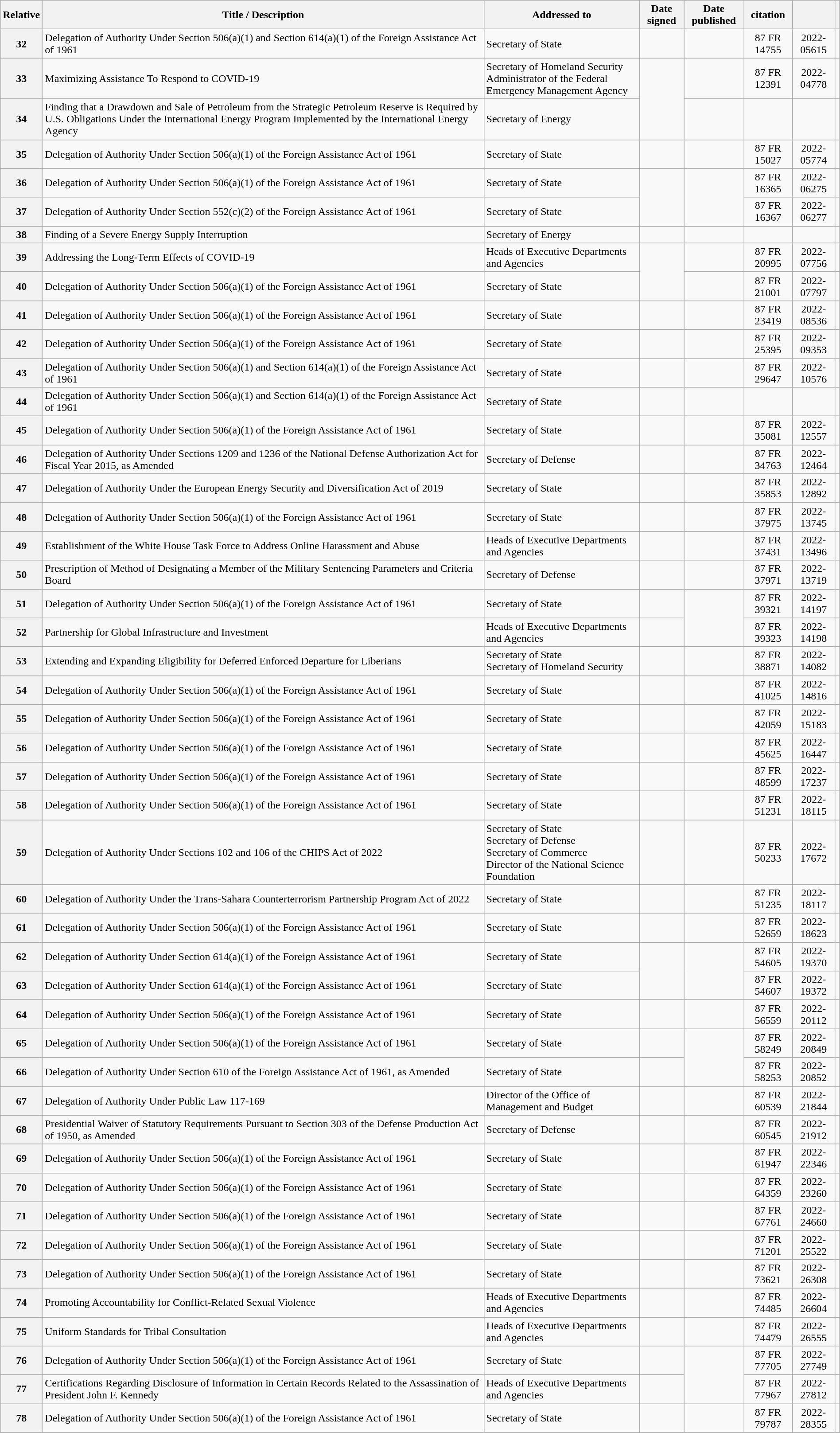<table class="wikitable sortable plainrowheaders" style="width:100%">
<tr style="text-align:center">
<th>Relative</th>
<th>Title / Description</th>
<th>Addressed to</th>
<th>Date signed</th>
<th>Date published</th>
<th>citation</th>
<th></th>
<th class="unsortable"></th>
</tr>
<tr style="text-align:center">
<th>32</th>
<td style="text-align:left">Delegation of Authority Under Section 506(a)(1) and Section 614(a)(1) of the Foreign Assistance Act of 1961</td>
<td style="text-align:left">Secretary of State</td>
<td></td>
<td></td>
<td>87 FR 14755</td>
<td>2022-05615</td>
<td></td>
</tr>
<tr style="text-align:center">
<th>33</th>
<td style="text-align:left">Maximizing Assistance To Respond to COVID-19</td>
<td style="text-align:left">Secretary of Homeland Security<br>Administrator of the Federal Emergency Management Agency</td>
<td rowspan=2></td>
<td></td>
<td>87 FR 12391</td>
<td>2022-04778</td>
<td></td>
</tr>
<tr style="text-align:center">
<th>34</th>
<td style="text-align:left">Finding that a Drawdown and Sale of Petroleum from the Strategic Petroleum Reserve is Required by U.S. Obligations Under the International Energy Program Implemented by the International Energy Agency</td>
<td style="text-align:left">Secretary of Energy</td>
<td></td>
<td></td>
<td></td>
<td></td>
</tr>
<tr style="text-align:center">
<th>35</th>
<td style="text-align:left">Delegation of Authority Under Section 506(a)(1) of the Foreign Assistance Act of 1961</td>
<td style="text-align:left">Secretary of State</td>
<td></td>
<td></td>
<td>87 FR 15027</td>
<td>2022-05774</td>
<td></td>
</tr>
<tr style="text-align:center">
<th>36</th>
<td style="text-align:left">Delegation of Authority Under Section 506(a)(1) of the Foreign Assistance Act of 1961</td>
<td style="text-align:left">Secretary of State</td>
<td rowspan=2></td>
<td rowspan=2></td>
<td>87 FR 16365</td>
<td>2022-06275</td>
<td></td>
</tr>
<tr style="text-align:center">
<th>37</th>
<td style="text-align:left">Delegation of Authority Under Section 552(c)(2) of the Foreign Assistance Act of 1961</td>
<td style="text-align:left">Secretary of State</td>
<td>87 FR 16367</td>
<td>2022-06277</td>
<td></td>
</tr>
<tr style="text-align:center">
<th>38</th>
<td style="text-align:left">Finding of a Severe Energy Supply Interruption</td>
<td style="text-align:left">Secretary of Energy</td>
<td></td>
<td></td>
<td></td>
<td></td>
<td></td>
</tr>
<tr style="text-align:center">
<th>39</th>
<td style="text-align:left">Addressing the Long-Term Effects of COVID-19</td>
<td style="text-align:left">Heads of Executive Departments and Agencies</td>
<td rowspan=2></td>
<td></td>
<td>87 FR 20995</td>
<td>2022-07756</td>
<td></td>
</tr>
<tr style="text-align:center">
<th>40</th>
<td style="text-align:left">Delegation of Authority Under Section 506(a)(1) of the Foreign Assistance Act of 1961</td>
<td style="text-align:left">Secretary of State</td>
<td></td>
<td>87 FR 21001</td>
<td>2022-07797</td>
<td></td>
</tr>
<tr style="text-align:center">
<th>41</th>
<td style="text-align:left">Delegation of Authority Under Section 506(a)(1) of the Foreign Assistance Act of 1961</td>
<td style="text-align:left">Secretary of State</td>
<td></td>
<td></td>
<td>87 FR 23419</td>
<td>2022-08536</td>
<td></td>
</tr>
<tr style="text-align:center">
<th>42</th>
<td style="text-align:left">Delegation of Authority Under Section 506(a)(1) of the Foreign Assistance Act of 1961</td>
<td style="text-align:left">Secretary of State</td>
<td></td>
<td></td>
<td>87 FR 25395</td>
<td>2022-09353</td>
<td></td>
</tr>
<tr style="text-align:center">
<th>43</th>
<td style="text-align:left">Delegation of Authority Under Section 506(a)(1) and Section 614(a)(1) of the Foreign Assistance Act of 1961</td>
<td style="text-align:left">Secretary of State</td>
<td></td>
<td></td>
<td>87 FR 29647</td>
<td>2022-10576</td>
<td></td>
</tr>
<tr style="text-align:center">
<th>44</th>
<td style="text-align:left">Delegation of Authority Under Section 506(a)(1) and Section 614(a)(1) of the Foreign Assistance Act of 1961</td>
<td style="text-align:left">Secretary of State</td>
<td></td>
<td></td>
<td></td>
<td></td>
<td></td>
</tr>
<tr style="text-align:center">
<th>45</th>
<td style="text-align:left">Delegation of Authority Under Section 506(a)(1) of the Foreign Assistance Act of 1961</td>
<td style="text-align:left">Secretary of State</td>
<td></td>
<td></td>
<td>87 FR 35081</td>
<td>2022-12557</td>
<td></td>
</tr>
<tr style="text-align:center">
<th>46</th>
<td style="text-align:left">Delegation of Authority Under Sections 1209 and 1236 of the National Defense Authorization Act for Fiscal Year 2015, as Amended</td>
<td style="text-align:left">Secretary of Defense</td>
<td></td>
<td></td>
<td>87 FR 34763</td>
<td>2022-12464</td>
<td></td>
</tr>
<tr style="text-align:center">
<th>47</th>
<td style="text-align:left">Delegation of Authority Under the European Energy Security and Diversification Act of 2019</td>
<td style="text-align:left">Secretary of State</td>
<td></td>
<td></td>
<td>87 FR 35853</td>
<td>2022-12892</td>
<td></td>
</tr>
<tr style="text-align:center">
<th>48</th>
<td style="text-align:left">Delegation of Authority Under Section 506(a)(1) of the Foreign Assistance Act of 1961</td>
<td style="text-align:left">Secretary of State</td>
<td></td>
<td></td>
<td>87 FR 37975</td>
<td>2022-13745</td>
<td></td>
</tr>
<tr style="text-align:center">
<th>49</th>
<td style="text-align:left">Establishment of the White House Task Force to Address Online Harassment and Abuse</td>
<td style="text-align:left">Heads of Executive Departments and Agencies</td>
<td></td>
<td></td>
<td>87 FR 37431</td>
<td>2022-13496</td>
<td></td>
</tr>
<tr style="text-align:center">
<th>50</th>
<td style="text-align:left">Prescription of Method of Designating a Member of the Military Sentencing Parameters and Criteria Board</td>
<td style="text-align:left">Secretary of Defense</td>
<td></td>
<td></td>
<td>87 FR 37971</td>
<td>2022-13719</td>
<td></td>
</tr>
<tr style="text-align:center">
<th>51</th>
<td style="text-align:left">Delegation of Authority Under Section 506(a)(1) of the Foreign Assistance Act of 1961</td>
<td style="text-align:left">Secretary of State</td>
<td></td>
<td rowspan=2></td>
<td>87 FR 39321</td>
<td>2022-14197</td>
<td></td>
</tr>
<tr style="text-align:center">
<th>52</th>
<td style="text-align:left">Partnership for Global Infrastructure and Investment</td>
<td style="text-align:left">Heads of Executive Departments and Agencies</td>
<td></td>
<td>87 FR 39323</td>
<td>2022-14198</td>
<td></td>
</tr>
<tr style="text-align:center">
<th>53</th>
<td style="text-align:left">Extending and Expanding Eligibility for Deferred Enforced Departure for Liberians</td>
<td style="text-align:left">Secretary of State<br>Secretary of Homeland Security</td>
<td></td>
<td></td>
<td>87 FR 38871</td>
<td>2022-14082</td>
<td></td>
</tr>
<tr style="text-align:center">
<th>54</th>
<td style="text-align:left">Delegation of Authority Under Section 506(a)(1) of the Foreign Assistance Act of 1961</td>
<td style="text-align:left">Secretary of State</td>
<td></td>
<td></td>
<td>87 FR 41025</td>
<td>2022-14816</td>
<td></td>
</tr>
<tr style="text-align:center">
<th>55</th>
<td style="text-align:left">Delegation of Authority Under Section 506(a)(1) of the Foreign Assistance Act of 1961</td>
<td style="text-align:left">Secretary of State</td>
<td></td>
<td></td>
<td>87 FR 42059</td>
<td>2022-15183</td>
<td></td>
</tr>
<tr style="text-align:center">
<th>56</th>
<td style="text-align:left">Delegation of Authority Under Section 506(a)(1) of the Foreign Assistance Act of 1961</td>
<td style="text-align:left">Secretary of State</td>
<td></td>
<td></td>
<td>87 FR 45625</td>
<td>2022-16447</td>
<td></td>
</tr>
<tr style="text-align:center">
<th>57</th>
<td style="text-align:left">Delegation of Authority Under Section 506(a)(1) of the Foreign Assistance Act of 1961</td>
<td style="text-align:left">Secretary of State</td>
<td></td>
<td></td>
<td>87 FR 48599</td>
<td>2022-17237</td>
<td></td>
</tr>
<tr style="text-align:center">
<th>58</th>
<td style="text-align:left">Delegation of Authority Under Section 506(a)(1) of the Foreign Assistance Act of 1961</td>
<td style="text-align:left">Secretary of State</td>
<td></td>
<td></td>
<td>87 FR 51231</td>
<td>2022-18115</td>
<td></td>
</tr>
<tr style="text-align:center">
<th>59</th>
<td style="text-align:left">Delegation of Authority Under Sections 102 and 106 of the CHIPS Act of 2022</td>
<td style="text-align:left">Secretary of State<br>Secretary of Defense<br>Secretary of Commerce<br>Director of the National Science Foundation</td>
<td></td>
<td></td>
<td>87 FR 50233</td>
<td>2022-17672</td>
<td></td>
</tr>
<tr style="text-align:center">
<th>60</th>
<td style="text-align:left">Delegation of Authority Under the Trans-Sahara Counterterrorism Partnership Program Act of 2022</td>
<td style="text-align:left">Secretary of State</td>
<td></td>
<td></td>
<td>87 FR 51235</td>
<td>2022-18117</td>
<td></td>
</tr>
<tr style="text-align:center">
<th>61</th>
<td style="text-align:left">Delegation of Authority Under Section 506(a)(1) of the Foreign Assistance Act of 1961</td>
<td style="text-align:left">Secretary of State</td>
<td></td>
<td></td>
<td>87 FR 52659</td>
<td>2022-18623</td>
<td></td>
</tr>
<tr style="text-align:center">
<th>62</th>
<td style="text-align:left">Delegation of Authority Under Section 614(a)(1) of the Foreign Assistance Act of 1961</td>
<td style="text-align:left">Secretary of State</td>
<td rowspan=2></td>
<td rowspan=2></td>
<td>87 FR 54605</td>
<td>2022-19370</td>
<td></td>
</tr>
<tr style="text-align:center">
<th>63</th>
<td style="text-align:left">Delegation of Authority Under Section 614(a)(1) of the Foreign Assistance Act of 1961</td>
<td style="text-align:left">Secretary of State</td>
<td>87 FR 54607</td>
<td>2022-19372</td>
<td></td>
</tr>
<tr style="text-align:center">
<th>64</th>
<td style="text-align:left">Delegation of Authority Under Section 506(a)(1) of the Foreign Assistance Act of 1961</td>
<td style="text-align:left">Secretary of State</td>
<td></td>
<td></td>
<td>87 FR 56559</td>
<td>2022-20112</td>
<td></td>
</tr>
<tr style="text-align:center">
<th>65</th>
<td style="text-align:left">Delegation of Authority Under Section 506(a)(1) of the Foreign Assistance Act of 1961</td>
<td style="text-align:left">Secretary of State</td>
<td></td>
<td rowspan=2></td>
<td>87 FR 58249</td>
<td>2022-20849</td>
<td></td>
</tr>
<tr style="text-align:center">
<th>66</th>
<td style="text-align:left">Delegation of Authority Under Section 610 of the Foreign Assistance Act of 1961, as Amended</td>
<td style="text-align:left">Secretary of State</td>
<td></td>
<td>87 FR 58253</td>
<td>2022-20852</td>
<td></td>
</tr>
<tr style="text-align:center">
<th>67</th>
<td style="text-align:left">Delegation of Authority Under Public Law 117-169</td>
<td style="text-align:left">Director of the Office of Management and Budget</td>
<td></td>
<td></td>
<td>87 FR 60539</td>
<td>2022-21844</td>
<td></td>
</tr>
<tr style="text-align:center">
<th>68</th>
<td style="text-align:left">Presidential Waiver of Statutory Requirements Pursuant to Section 303 of the Defense Production Act of 1950, as Amended</td>
<td style="text-align:left">Secretary of Defense</td>
<td></td>
<td></td>
<td>87 FR 60545</td>
<td>2022-21912</td>
<td></td>
</tr>
<tr style="text-align:center">
<th>69</th>
<td style="text-align:left">Delegation of Authority Under Section 506(a)(1) of the Foreign Assistance Act of 1961</td>
<td style="text-align:left">Secretary of State</td>
<td></td>
<td></td>
<td>87 FR 61947</td>
<td>2022-22346</td>
<td></td>
</tr>
<tr style="text-align:center">
<th>70</th>
<td style="text-align:left">Delegation of Authority Under Section 506(a)(1) of the Foreign Assistance Act of 1961</td>
<td style="text-align:left">Secretary of State</td>
<td></td>
<td></td>
<td>87 FR 64359</td>
<td>2022-23260</td>
<td></td>
</tr>
<tr style="text-align:center">
<th>71</th>
<td style="text-align:left">Delegation of Authority Under Section 506(a)(1) of the Foreign Assistance Act of 1961</td>
<td style="text-align:left">Secretary of State</td>
<td></td>
<td></td>
<td>87 FR 67761</td>
<td>2022-24660</td>
<td></td>
</tr>
<tr style="text-align:center">
<th>72</th>
<td style="text-align:left">Delegation of Authority Under Section 506(a)(1) of the Foreign Assistance Act of 1961</td>
<td style="text-align:left">Secretary of State</td>
<td></td>
<td></td>
<td>87 FR 71201</td>
<td>2022-25522</td>
<td></td>
</tr>
<tr style="text-align:center">
<th>73</th>
<td style="text-align:left">Delegation of Authority Under Section 506(a)(1) of the Foreign Assistance Act of 1961</td>
<td style="text-align:left">Secretary of State</td>
<td></td>
<td></td>
<td>87 FR 73621</td>
<td>2022-26308</td>
<td></td>
</tr>
<tr style="text-align:center">
<th>74</th>
<td style="text-align:left">Promoting Accountability for Conflict-Related Sexual Violence</td>
<td style="text-align:left">Heads of Executive Departments and Agencies</td>
<td></td>
<td></td>
<td>87 FR 74485</td>
<td>2022-26604</td>
<td></td>
</tr>
<tr style="text-align:center">
<th>75</th>
<td style="text-align:left">Uniform Standards for Tribal Consultation</td>
<td style="text-align:left">Heads of Executive Departments and Agencies</td>
<td></td>
<td></td>
<td>87 FR 74479</td>
<td>2022-26555</td>
<td></td>
</tr>
<tr style="text-align:center">
<th>76</th>
<td style="text-align:left">Delegation of Authority Under Section 506(a)(1) of the Foreign Assistance Act of 1961</td>
<td style="text-align:left">Secretary of State</td>
<td></td>
<td rowspan=2></td>
<td>87 FR 77705</td>
<td>2022-27749</td>
<td></td>
</tr>
<tr style="text-align:center">
<th>77</th>
<td style="text-align:left">Certifications Regarding Disclosure of Information in Certain Records Related to the Assassination of President John F. Kennedy</td>
<td style="text-align:left">Heads of Executive Departments and Agencies</td>
<td></td>
<td>87 FR 77967</td>
<td>2022-27812</td>
<td></td>
</tr>
<tr style="text-align:center">
<th>78</th>
<td style="text-align:left">Delegation of Authority Under Section 506(a)(1) of the Foreign Assistance Act of 1961</td>
<td style="text-align:left">Secretary of State</td>
<td></td>
<td></td>
<td>87 FR 79787</td>
<td>2022-28355</td>
<td></td>
</tr>
</table>
